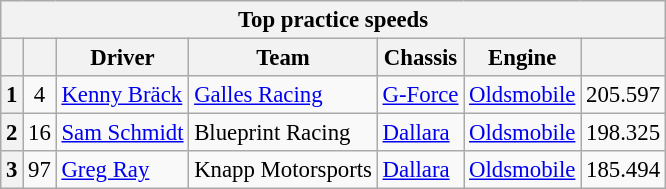<table class="wikitable" style="font-size:95%;">
<tr>
<th colspan=7>Top practice speeds</th>
</tr>
<tr>
<th></th>
<th></th>
<th>Driver</th>
<th>Team</th>
<th>Chassis</th>
<th>Engine</th>
<th></th>
</tr>
<tr>
<th>1</th>
<td style="text-align:center;">4</td>
<td> <a href='#'>Kenny Bräck</a> <strong></strong></td>
<td><a href='#'>Galles Racing</a></td>
<td><a href='#'>G-Force</a></td>
<td><a href='#'>Oldsmobile</a></td>
<td>205.597</td>
</tr>
<tr>
<th>2</th>
<td style="text-align:center;">16</td>
<td> <a href='#'>Sam Schmidt</a> <strong></strong></td>
<td>Blueprint Racing</td>
<td><a href='#'>Dallara</a></td>
<td><a href='#'>Oldsmobile</a></td>
<td>198.325</td>
</tr>
<tr>
<th>3</th>
<td style="text-align:center;">97</td>
<td> <a href='#'>Greg Ray</a> <strong></strong></td>
<td>Knapp Motorsports</td>
<td><a href='#'>Dallara</a></td>
<td><a href='#'>Oldsmobile</a></td>
<td>185.494</td>
</tr>
</table>
